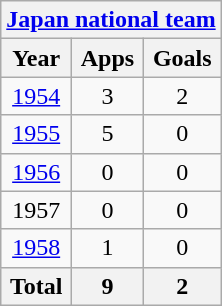<table class="wikitable" style="text-align:center">
<tr>
<th colspan=3><a href='#'>Japan national team</a></th>
</tr>
<tr>
<th>Year</th>
<th>Apps</th>
<th>Goals</th>
</tr>
<tr>
<td><a href='#'>1954</a></td>
<td>3</td>
<td>2</td>
</tr>
<tr>
<td><a href='#'>1955</a></td>
<td>5</td>
<td>0</td>
</tr>
<tr>
<td><a href='#'>1956</a></td>
<td>0</td>
<td>0</td>
</tr>
<tr>
<td>1957</td>
<td>0</td>
<td>0</td>
</tr>
<tr>
<td><a href='#'>1958</a></td>
<td>1</td>
<td>0</td>
</tr>
<tr>
<th>Total</th>
<th>9</th>
<th>2</th>
</tr>
</table>
